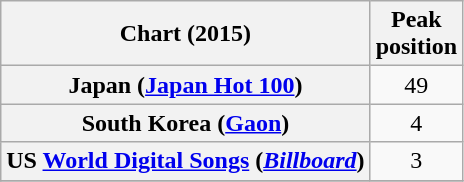<table class="wikitable sortable plainrowheaders" style="text-align:center;">
<tr>
<th>Chart (2015)</th>
<th>Peak<br>position</th>
</tr>
<tr>
<th scope="row">Japan (<a href='#'>Japan Hot 100</a>)</th>
<td>49</td>
</tr>
<tr>
<th scope="row">South Korea (<a href='#'>Gaon</a>)</th>
<td>4</td>
</tr>
<tr>
<th scope="row">US <a href='#'>World Digital Songs</a> (<em><a href='#'>Billboard</a></em>)</th>
<td>3</td>
</tr>
<tr>
</tr>
</table>
